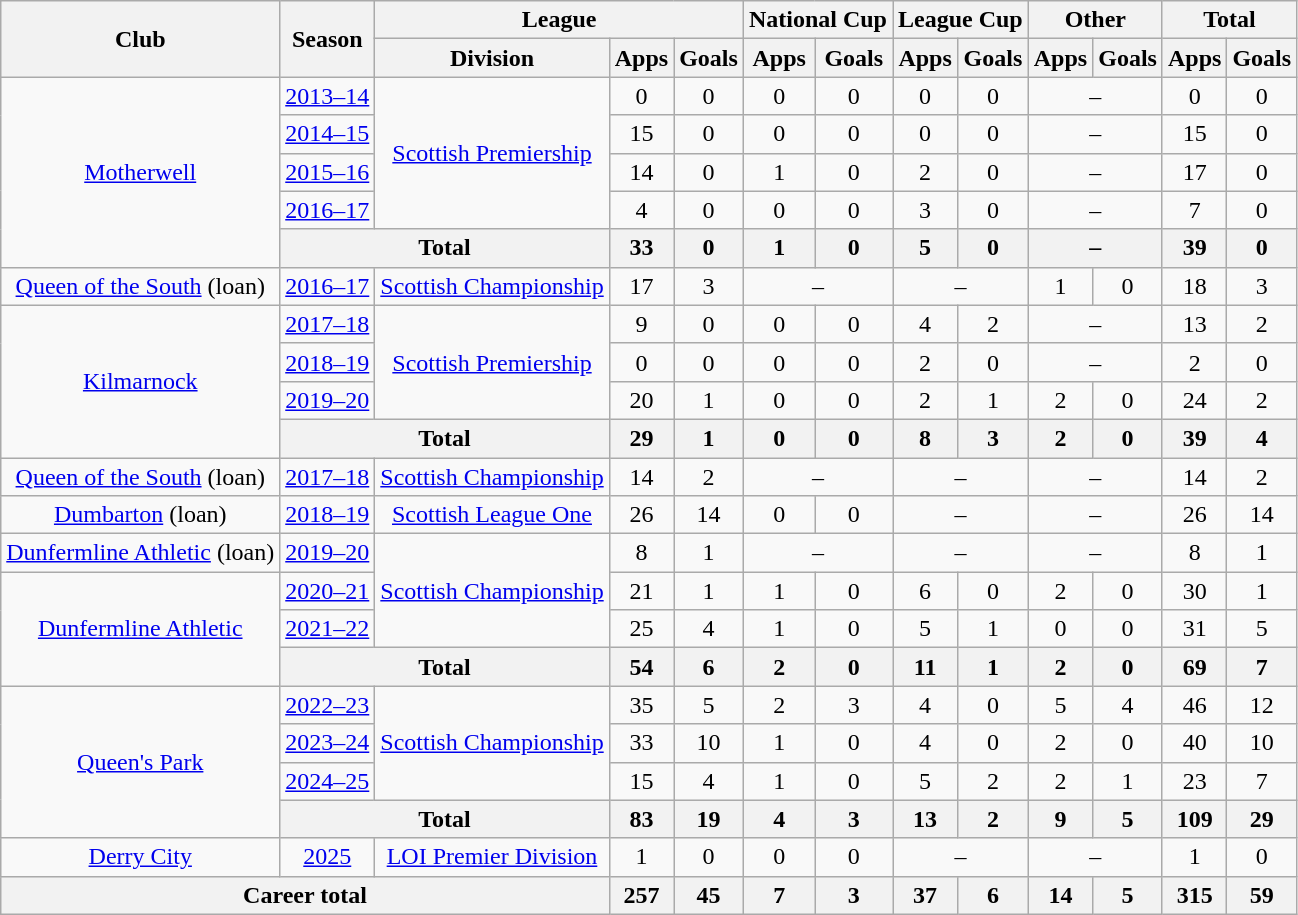<table class="wikitable" style="text-align: center">
<tr>
<th rowspan="2">Club</th>
<th rowspan="2">Season</th>
<th colspan="3">League</th>
<th colspan="2">National Cup</th>
<th colspan="2">League Cup</th>
<th colspan="2">Other</th>
<th colspan="2">Total</th>
</tr>
<tr>
<th>Division</th>
<th>Apps</th>
<th>Goals</th>
<th>Apps</th>
<th>Goals</th>
<th>Apps</th>
<th>Goals</th>
<th>Apps</th>
<th>Goals</th>
<th>Apps</th>
<th>Goals</th>
</tr>
<tr>
<td rowspan="5"><a href='#'>Motherwell</a></td>
<td><a href='#'>2013–14</a></td>
<td rowspan="4"><a href='#'>Scottish Premiership</a></td>
<td>0</td>
<td>0</td>
<td>0</td>
<td>0</td>
<td>0</td>
<td>0</td>
<td colspan="2">–</td>
<td>0</td>
<td>0</td>
</tr>
<tr>
<td><a href='#'>2014–15</a></td>
<td>15</td>
<td>0</td>
<td>0</td>
<td>0</td>
<td>0</td>
<td>0</td>
<td colspan="2">–</td>
<td>15</td>
<td>0</td>
</tr>
<tr>
<td><a href='#'>2015–16</a></td>
<td>14</td>
<td>0</td>
<td>1</td>
<td>0</td>
<td>2</td>
<td>0</td>
<td colspan="2">–</td>
<td>17</td>
<td>0</td>
</tr>
<tr>
<td><a href='#'>2016–17</a></td>
<td>4</td>
<td>0</td>
<td>0</td>
<td>0</td>
<td>3</td>
<td>0</td>
<td colspan="2">–</td>
<td>7</td>
<td>0</td>
</tr>
<tr>
<th colspan="2">Total</th>
<th>33</th>
<th>0</th>
<th>1</th>
<th>0</th>
<th>5</th>
<th>0</th>
<th colspan="2">–</th>
<th>39</th>
<th>0</th>
</tr>
<tr>
<td><a href='#'>Queen of the South</a> (loan)</td>
<td><a href='#'>2016–17</a></td>
<td><a href='#'>Scottish Championship</a></td>
<td>17</td>
<td>3</td>
<td colspan="2">–</td>
<td colspan="2">–</td>
<td>1</td>
<td>0</td>
<td>18</td>
<td>3</td>
</tr>
<tr>
<td rowspan=4><a href='#'>Kilmarnock</a></td>
<td><a href='#'>2017–18</a></td>
<td rowspan=3><a href='#'>Scottish Premiership</a></td>
<td>9</td>
<td>0</td>
<td>0</td>
<td>0</td>
<td>4</td>
<td>2</td>
<td colspan="2">–</td>
<td>13</td>
<td>2</td>
</tr>
<tr>
<td><a href='#'>2018–19</a></td>
<td>0</td>
<td>0</td>
<td>0</td>
<td>0</td>
<td>2</td>
<td>0</td>
<td colspan="2">–</td>
<td>2</td>
<td>0</td>
</tr>
<tr>
<td><a href='#'>2019–20</a></td>
<td>20</td>
<td>1</td>
<td>0</td>
<td>0</td>
<td>2</td>
<td>1</td>
<td>2</td>
<td>0</td>
<td>24</td>
<td>2</td>
</tr>
<tr>
<th colspan=2>Total</th>
<th>29</th>
<th>1</th>
<th>0</th>
<th>0</th>
<th>8</th>
<th>3</th>
<th>2</th>
<th>0</th>
<th>39</th>
<th>4</th>
</tr>
<tr>
<td><a href='#'>Queen of the South</a> (loan)</td>
<td><a href='#'>2017–18</a></td>
<td><a href='#'>Scottish Championship</a></td>
<td>14</td>
<td>2</td>
<td colspan="2">–</td>
<td colspan="2">–</td>
<td colspan="2">–</td>
<td>14</td>
<td>2</td>
</tr>
<tr>
<td><a href='#'>Dumbarton</a> (loan)</td>
<td><a href='#'>2018–19</a></td>
<td><a href='#'>Scottish League One</a></td>
<td>26</td>
<td>14</td>
<td>0</td>
<td>0</td>
<td colspan="2">–</td>
<td colspan="2">–</td>
<td>26</td>
<td>14</td>
</tr>
<tr>
<td><a href='#'>Dunfermline Athletic</a> (loan)</td>
<td><a href='#'>2019–20</a></td>
<td rowspan=3><a href='#'>Scottish Championship</a></td>
<td>8</td>
<td>1</td>
<td colspan="2">–</td>
<td colspan="2">–</td>
<td colspan="2">–</td>
<td>8</td>
<td>1</td>
</tr>
<tr>
<td rowspan="3"><a href='#'>Dunfermline Athletic</a></td>
<td><a href='#'>2020–21</a></td>
<td>21</td>
<td>1</td>
<td>1</td>
<td>0</td>
<td>6</td>
<td>0</td>
<td>2</td>
<td>0</td>
<td>30</td>
<td>1</td>
</tr>
<tr>
<td><a href='#'>2021–22</a></td>
<td>25</td>
<td>4</td>
<td>1</td>
<td>0</td>
<td>5</td>
<td>1</td>
<td>0</td>
<td>0</td>
<td>31</td>
<td>5</td>
</tr>
<tr>
<th colspan="2">Total</th>
<th>54</th>
<th>6</th>
<th>2</th>
<th>0</th>
<th>11</th>
<th>1</th>
<th>2</th>
<th>0</th>
<th>69</th>
<th>7</th>
</tr>
<tr>
<td rowspan="4"><a href='#'>Queen's Park</a></td>
<td><a href='#'>2022–23</a></td>
<td rowspan="3"><a href='#'>Scottish Championship</a></td>
<td>35</td>
<td>5</td>
<td>2</td>
<td>3</td>
<td>4</td>
<td>0</td>
<td>5</td>
<td>4</td>
<td>46</td>
<td>12</td>
</tr>
<tr>
<td><a href='#'>2023–24</a></td>
<td>33</td>
<td>10</td>
<td>1</td>
<td>0</td>
<td>4</td>
<td>0</td>
<td>2</td>
<td>0</td>
<td>40</td>
<td>10</td>
</tr>
<tr>
<td><a href='#'>2024–25</a></td>
<td>15</td>
<td>4</td>
<td>1</td>
<td>0</td>
<td>5</td>
<td>2</td>
<td>2</td>
<td>1</td>
<td>23</td>
<td>7</td>
</tr>
<tr>
<th colspan="2">Total</th>
<th>83</th>
<th>19</th>
<th>4</th>
<th>3</th>
<th>13</th>
<th>2</th>
<th>9</th>
<th>5</th>
<th>109</th>
<th>29</th>
</tr>
<tr>
<td><a href='#'>Derry City</a></td>
<td><a href='#'>2025</a></td>
<td><a href='#'>LOI Premier Division</a></td>
<td>1</td>
<td>0</td>
<td>0</td>
<td>0</td>
<td colspan="2">–</td>
<td colspan="2">–</td>
<td>1</td>
<td>0</td>
</tr>
<tr>
<th colspan="3">Career total</th>
<th>257</th>
<th>45</th>
<th>7</th>
<th>3</th>
<th>37</th>
<th>6</th>
<th>14</th>
<th>5</th>
<th>315</th>
<th>59</th>
</tr>
</table>
